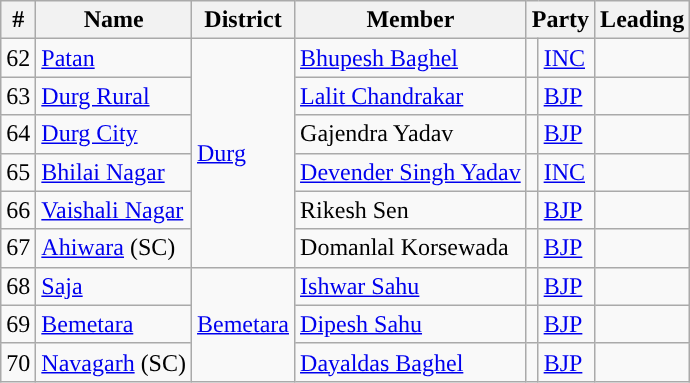<table class="wikitable">
<tr>
<th>#</th>
<th>Name</th>
<th>District</th>
<th>Member</th>
<th colspan="2">Party</th>
<th colspan="2">Leading<br></th>
</tr>
<tr>
<td>62</td>
<td><a href='#'>Patan</a></td>
<td rowspan="6"><a href='#'>Durg</a></td>
<td><a href='#'>Bhupesh Baghel</a></td>
<td style="background-color: "></td>
<td><a href='#'>INC</a></td>
<td></td>
</tr>
<tr>
<td>63</td>
<td><a href='#'>Durg Rural</a></td>
<td><a href='#'>Lalit Chandrakar</a></td>
<td style="background-color: "></td>
<td><a href='#'>BJP</a></td>
<td></td>
</tr>
<tr>
<td>64</td>
<td><a href='#'>Durg City</a></td>
<td>Gajendra Yadav</td>
<td style="background-color: "></td>
<td><a href='#'>BJP</a></td>
<td></td>
</tr>
<tr>
<td>65</td>
<td><a href='#'>Bhilai Nagar</a></td>
<td><a href='#'>Devender Singh Yadav</a></td>
<td style="background-color: "></td>
<td><a href='#'>INC</a></td>
<td></td>
</tr>
<tr>
<td>66</td>
<td><a href='#'>Vaishali Nagar</a></td>
<td>Rikesh Sen</td>
<td style="background-color: "></td>
<td><a href='#'>BJP</a></td>
<td></td>
</tr>
<tr>
<td>67</td>
<td><a href='#'>Ahiwara</a> (SC)</td>
<td>Domanlal Korsewada</td>
<td style="background-color: "></td>
<td><a href='#'>BJP</a></td>
<td></td>
</tr>
<tr>
<td>68</td>
<td><a href='#'>Saja</a></td>
<td rowspan="3"><a href='#'>Bemetara</a></td>
<td><a href='#'>Ishwar Sahu</a></td>
<td style="background-color: "></td>
<td><a href='#'>BJP</a></td>
<td></td>
</tr>
<tr>
<td>69</td>
<td><a href='#'>Bemetara</a></td>
<td><a href='#'>Dipesh Sahu</a></td>
<td style="background-color: "></td>
<td><a href='#'>BJP</a></td>
<td></td>
</tr>
<tr>
<td>70</td>
<td><a href='#'>Navagarh</a> (SC)</td>
<td><a href='#'>Dayaldas Baghel</a></td>
<td style="background-color: "></td>
<td><a href='#'>BJP</a></td>
<td></td>
</tr>
</table>
